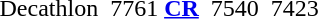<table>
<tr>
<td>Decathlon</td>
<td></td>
<td>7761 <strong><a href='#'>CR</a></strong></td>
<td></td>
<td>7540</td>
<td></td>
<td>7423</td>
</tr>
</table>
